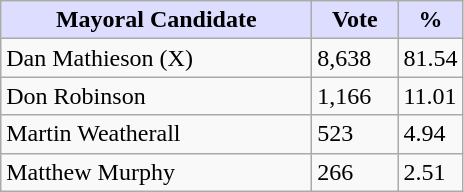<table class="wikitable">
<tr>
<th style="background:#ddf; width:200px;">Mayoral Candidate</th>
<th style="background:#ddf; width:50px;">Vote</th>
<th style="background:#ddf; width:30px;">%</th>
</tr>
<tr>
<td>Dan Mathieson (X)</td>
<td>8,638</td>
<td>81.54</td>
</tr>
<tr>
<td>Don Robinson</td>
<td>1,166</td>
<td>11.01</td>
</tr>
<tr>
<td>Martin Weatherall</td>
<td>523</td>
<td>4.94</td>
</tr>
<tr>
<td>Matthew Murphy</td>
<td>266</td>
<td>2.51</td>
</tr>
</table>
